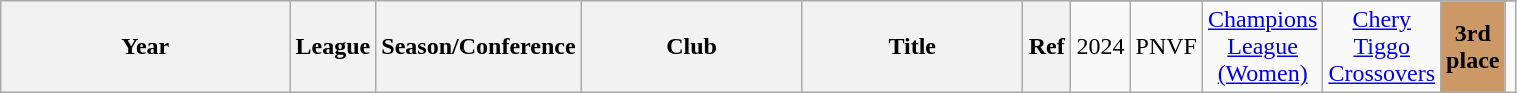<table class="wikitable sortable" style="text-align:center" width="80%">
<tr>
<th style="width:200px;" rowspan="2">Year</th>
<th style="width:50px;" rowspan="2">League</th>
<th style="width:50px;" rowspan="2">Season/Conference</th>
<th style="width:150px;" rowspan="2">Club</th>
<th style="width:150px;" rowspan="2">Title</th>
<th style="width:25px;" rowspan="2">Ref</th>
</tr>
<tr align=center>
<td>2024</td>
<td>PNVF</td>
<td><a href='#'>Champions League (Women)</a></td>
<td><a href='#'>Chery Tiggo Crossovers</a></td>
<td style="background:#c96"><strong>3rd place</strong></td>
<td></td>
</tr>
</table>
